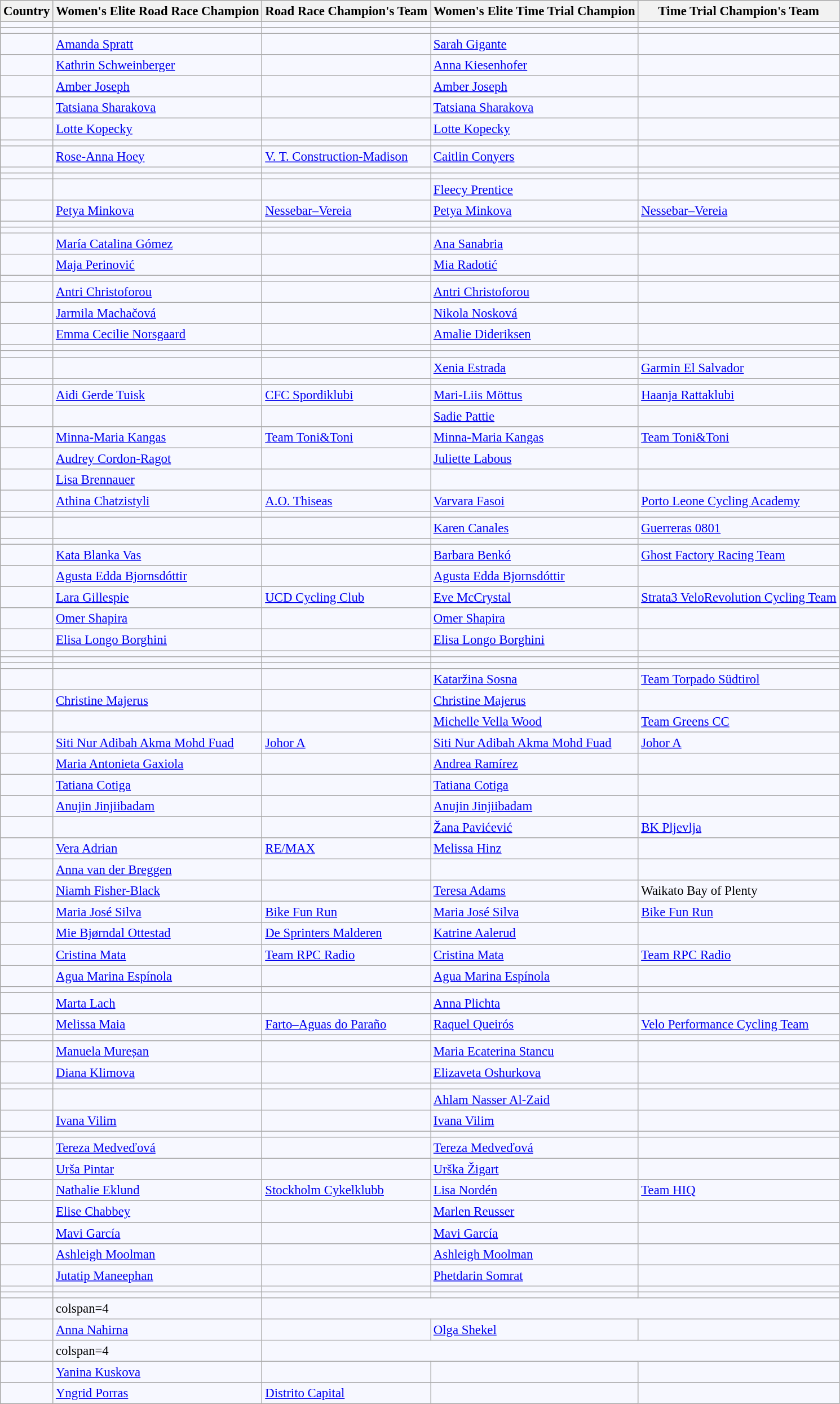<table class="wikitable sortable"  style="background:#f7f8ff; font-size:95%;">
<tr>
<th>Country</th>
<th>Women's Elite Road Race Champion</th>
<th>Road Race Champion's Team</th>
<th>Women's Elite Time Trial Champion</th>
<th>Time Trial Champion's Team</th>
</tr>
<tr style="text-align:left; vertical-align:top;">
<td></td>
<td></td>
<td></td>
<td></td>
<td></td>
</tr>
<tr style="text-align:left; vertical-align:top;">
<td></td>
<td></td>
<td></td>
<td></td>
<td></td>
</tr>
<tr style="text-align:left; vertical-align:top;">
<td></td>
<td><a href='#'>Amanda Spratt</a></td>
<td></td>
<td><a href='#'>Sarah Gigante</a></td>
<td></td>
</tr>
<tr style="text-align:left; vertical-align:top;">
<td></td>
<td><a href='#'>Kathrin Schweinberger</a></td>
<td></td>
<td><a href='#'>Anna Kiesenhofer</a></td>
<td></td>
</tr>
<tr style="text-align:left; vertical-align:top;">
<td></td>
<td><a href='#'>Amber Joseph</a></td>
<td></td>
<td><a href='#'>Amber Joseph</a></td>
<td></td>
</tr>
<tr style="text-align:left; vertical-align:top;">
<td></td>
<td><a href='#'>Tatsiana Sharakova</a></td>
<td></td>
<td><a href='#'>Tatsiana Sharakova</a></td>
<td></td>
</tr>
<tr style="text-align:left; vertical-align:top;">
<td></td>
<td><a href='#'>Lotte Kopecky</a></td>
<td></td>
<td><a href='#'>Lotte Kopecky</a></td>
<td></td>
</tr>
<tr style="text-align:left; vertical-align:top;">
<td></td>
<td></td>
<td></td>
<td></td>
<td></td>
</tr>
<tr style="text-align:left; vertical-align:top;">
<td></td>
<td><a href='#'>Rose-Anna Hoey</a></td>
<td><a href='#'>V. T. Construction-Madison</a></td>
<td><a href='#'>Caitlin Conyers</a></td>
<td></td>
</tr>
<tr style="text-align:left; vertical-align:top;">
<td></td>
<td></td>
<td></td>
<td></td>
<td></td>
</tr>
<tr style="text-align:left; vertical-align:top;">
<td></td>
<td></td>
<td></td>
<td></td>
<td></td>
</tr>
<tr style="text-align:left; vertical-align:top;">
<td></td>
<td></td>
<td></td>
<td><a href='#'>Fleecy Prentice</a></td>
<td></td>
</tr>
<tr style="text-align:left; vertical-align:top;">
<td></td>
<td><a href='#'>Petya Minkova</a></td>
<td><a href='#'>Nessebar–Vereia</a></td>
<td><a href='#'>Petya Minkova</a></td>
<td><a href='#'>Nessebar–Vereia</a></td>
</tr>
<tr style="text-align:left; vertical-align:top;">
<td></td>
<td></td>
<td></td>
<td></td>
<td></td>
</tr>
<tr style="text-align:left; vertical-align:top;">
<td></td>
<td></td>
<td></td>
<td></td>
<td></td>
</tr>
<tr style="text-align:left; vertical-align:top;">
<td></td>
<td><a href='#'>María Catalina Gómez</a></td>
<td></td>
<td><a href='#'>Ana Sanabria</a></td>
<td></td>
</tr>
<tr style="text-align:left; vertical-align:top;">
<td></td>
<td><a href='#'>Maja Perinović</a></td>
<td></td>
<td><a href='#'>Mia Radotić</a></td>
<td></td>
</tr>
<tr style="text-align:left; vertical-align:top;">
<td></td>
<td></td>
<td></td>
<td></td>
<td></td>
</tr>
<tr style="text-align:left; vertical-align:top;">
<td></td>
<td><a href='#'>Antri Christoforou</a></td>
<td></td>
<td><a href='#'>Antri Christoforou</a></td>
<td></td>
</tr>
<tr style="text-align:left; vertical-align:top;">
<td></td>
<td><a href='#'>Jarmila Machačová</a></td>
<td></td>
<td><a href='#'>Nikola Nosková</a></td>
<td></td>
</tr>
<tr style="text-align:left; vertical-align:top;">
<td></td>
<td><a href='#'>Emma Cecilie Norsgaard</a></td>
<td></td>
<td><a href='#'>Amalie Dideriksen</a></td>
<td></td>
</tr>
<tr style="text-align:left; vertical-align:top;">
<td></td>
<td></td>
<td></td>
<td></td>
<td></td>
</tr>
<tr style="text-align:left; vertical-align:top;">
<td></td>
<td></td>
<td></td>
<td></td>
<td></td>
</tr>
<tr style="text-align:left; vertical-align:top;">
<td></td>
<td></td>
<td></td>
<td><a href='#'>Xenia Estrada</a></td>
<td><a href='#'>Garmin El Salvador</a></td>
</tr>
<tr style="text-align:left; vertical-align:top;">
<td></td>
<td></td>
<td></td>
<td></td>
<td></td>
</tr>
<tr style="text-align:left; vertical-align:top;">
<td></td>
<td><a href='#'>Aidi Gerde Tuisk</a></td>
<td><a href='#'>CFC Spordiklubi</a></td>
<td><a href='#'>Mari-Liis Möttus</a></td>
<td><a href='#'>Haanja Rattaklubi</a></td>
</tr>
<tr style="text-align:left; vertical-align:top;">
<td></td>
<td></td>
<td></td>
<td><a href='#'>Sadie Pattie</a></td>
<td></td>
</tr>
<tr style="text-align:left; vertical-align:top;">
<td></td>
<td><a href='#'>Minna-Maria Kangas</a></td>
<td><a href='#'>Team Toni&Toni</a></td>
<td><a href='#'>Minna-Maria Kangas</a></td>
<td><a href='#'>Team Toni&Toni</a></td>
</tr>
<tr style="text-align:left; vertical-align:top;">
<td></td>
<td><a href='#'>Audrey Cordon-Ragot</a></td>
<td></td>
<td><a href='#'>Juliette Labous</a></td>
<td></td>
</tr>
<tr style="text-align:left; vertical-align:top;">
<td></td>
<td><a href='#'>Lisa Brennauer</a></td>
<td></td>
<td></td>
<td></td>
</tr>
<tr style="text-align:left; vertical-align:top;">
<td></td>
<td><a href='#'>Athina Chatzistyli</a></td>
<td><a href='#'>A.O. Thiseas</a></td>
<td><a href='#'>Varvara Fasoi</a></td>
<td><a href='#'>Porto Leone Cycling Academy</a></td>
</tr>
<tr style="text-align:left; vertical-align:top;">
<td></td>
<td></td>
<td></td>
<td></td>
<td></td>
</tr>
<tr style="text-align:left; vertical-align:top;">
<td></td>
<td></td>
<td></td>
<td><a href='#'>Karen Canales</a></td>
<td><a href='#'>Guerreras 0801</a></td>
</tr>
<tr style="text-align:left; vertical-align:top;">
<td></td>
<td></td>
<td></td>
<td></td>
<td></td>
</tr>
<tr style="text-align:left; vertical-align:top;">
<td></td>
<td><a href='#'>Kata Blanka Vas</a></td>
<td></td>
<td><a href='#'>Barbara Benkó</a></td>
<td><a href='#'>Ghost Factory Racing Team</a></td>
</tr>
<tr style="text-align:left; vertical-align:top;">
<td></td>
<td><a href='#'>Agusta Edda Bjornsdóttir</a></td>
<td></td>
<td><a href='#'>Agusta Edda Bjornsdóttir</a></td>
<td></td>
</tr>
<tr style="text-align:left; vertical-align:top;">
<td></td>
<td><a href='#'>Lara Gillespie</a></td>
<td><a href='#'>UCD Cycling Club</a></td>
<td><a href='#'>Eve McCrystal</a></td>
<td><a href='#'>Strata3 VeloRevolution Cycling Team</a></td>
</tr>
<tr style="text-align:left; vertical-align:top;">
<td></td>
<td><a href='#'>Omer Shapira</a></td>
<td></td>
<td><a href='#'>Omer Shapira</a></td>
<td></td>
</tr>
<tr style="text-align:left; vertical-align:top;">
<td></td>
<td><a href='#'>Elisa Longo Borghini</a></td>
<td></td>
<td><a href='#'>Elisa Longo Borghini</a></td>
<td></td>
</tr>
<tr style="text-align:left; vertical-align:top;">
<td></td>
<td></td>
<td></td>
<td></td>
<td></td>
</tr>
<tr style="text-align:left; vertical-align:top;">
<td></td>
<td></td>
<td></td>
<td></td>
<td></td>
</tr>
<tr style="text-align:left; vertical-align:top;">
<td></td>
<td></td>
<td></td>
<td></td>
<td></td>
</tr>
<tr style="text-align:left; vertical-align:top;">
<td></td>
<td></td>
<td></td>
<td><a href='#'>Kataržina Sosna</a></td>
<td><a href='#'>Team Torpado Südtirol</a></td>
</tr>
<tr style="text-align:left; vertical-align:top;">
<td></td>
<td><a href='#'>Christine Majerus</a></td>
<td></td>
<td><a href='#'>Christine Majerus</a></td>
<td></td>
</tr>
<tr style="text-align:left; vertical-align:top;">
<td></td>
<td></td>
<td></td>
<td><a href='#'>Michelle Vella Wood</a></td>
<td><a href='#'>Team Greens CC</a></td>
</tr>
<tr style="text-align:left; vertical-align:top;">
<td></td>
<td><a href='#'>Siti Nur Adibah Akma Mohd Fuad</a></td>
<td><a href='#'>Johor A</a></td>
<td><a href='#'>Siti Nur Adibah Akma Mohd Fuad</a></td>
<td><a href='#'>Johor A</a></td>
</tr>
<tr style="text-align:left; vertical-align:top;">
<td></td>
<td><a href='#'>Maria Antonieta Gaxiola</a></td>
<td></td>
<td><a href='#'>Andrea Ramírez</a></td>
<td></td>
</tr>
<tr style="text-align:left; vertical-align:top;">
<td></td>
<td><a href='#'>Tatiana Cotiga</a></td>
<td></td>
<td><a href='#'>Tatiana Cotiga</a></td>
<td></td>
</tr>
<tr style="text-align:left; vertical-align:top;">
<td></td>
<td><a href='#'>Anujin Jinjiibadam</a></td>
<td></td>
<td><a href='#'>Anujin Jinjiibadam</a></td>
<td></td>
</tr>
<tr style="text-align:left; vertical-align:top;">
<td></td>
<td></td>
<td></td>
<td><a href='#'>Žana Pavićević</a></td>
<td><a href='#'>BK Pljevlja</a></td>
</tr>
<tr style="text-align:left; vertical-align:top;">
<td></td>
<td><a href='#'>Vera Adrian</a></td>
<td><a href='#'>RE/MAX</a></td>
<td><a href='#'>Melissa Hinz</a></td>
<td></td>
</tr>
<tr style="text-align:left; vertical-align:top;">
<td></td>
<td><a href='#'>Anna van der Breggen</a></td>
<td></td>
<td></td>
<td></td>
</tr>
<tr style="text-align:left; vertical-align:top;">
<td></td>
<td><a href='#'>Niamh Fisher-Black</a></td>
<td></td>
<td><a href='#'>Teresa Adams</a></td>
<td>Waikato Bay of Plenty</td>
</tr>
<tr style="text-align:left; vertical-align:top;">
<td></td>
<td><a href='#'>Maria José Silva</a></td>
<td><a href='#'>Bike Fun Run</a></td>
<td><a href='#'>Maria José Silva</a></td>
<td><a href='#'>Bike Fun Run</a></td>
</tr>
<tr style="text-align:left; vertical-align:top;">
<td></td>
<td><a href='#'>Mie Bjørndal Ottestad</a></td>
<td><a href='#'>De Sprinters Malderen</a></td>
<td><a href='#'>Katrine Aalerud</a></td>
<td></td>
</tr>
<tr style="text-align:left; vertical-align:top;">
<td></td>
<td><a href='#'>Cristina Mata</a></td>
<td><a href='#'>Team RPC Radio</a></td>
<td><a href='#'>Cristina Mata</a></td>
<td><a href='#'>Team RPC Radio</a></td>
</tr>
<tr style="text-align:left; vertical-align:top;">
<td></td>
<td><a href='#'>Agua Marina Espínola</a></td>
<td></td>
<td><a href='#'>Agua Marina Espínola</a></td>
<td></td>
</tr>
<tr style="text-align:left; vertical-align:top;">
<td></td>
<td></td>
<td></td>
<td></td>
<td></td>
</tr>
<tr style="text-align:left; vertical-align:top;">
<td></td>
<td><a href='#'>Marta Lach</a></td>
<td></td>
<td><a href='#'>Anna Plichta</a></td>
<td></td>
</tr>
<tr style="text-align:left; vertical-align:top;">
<td></td>
<td><a href='#'>Melissa Maia</a></td>
<td><a href='#'>Farto–Aguas do Paraño</a></td>
<td><a href='#'>Raquel Queirós</a></td>
<td><a href='#'>Velo Performance Cycling Team</a></td>
</tr>
<tr style="text-align:left; vertical-align:top;">
<td></td>
<td></td>
<td></td>
<td></td>
<td></td>
</tr>
<tr style="text-align:left; vertical-align:top;">
<td></td>
<td><a href='#'>Manuela Mureșan</a></td>
<td></td>
<td><a href='#'>Maria Ecaterina Stancu</a></td>
<td></td>
</tr>
<tr style="text-align:left; vertical-align:top;">
<td></td>
<td><a href='#'>Diana Klimova</a></td>
<td></td>
<td><a href='#'>Elizaveta Oshurkova</a></td>
<td></td>
</tr>
<tr style="text-align:left; vertical-align:top;">
<td></td>
<td></td>
<td></td>
<td></td>
<td></td>
</tr>
<tr style="text-align:left; vertical-align:top;">
<td></td>
<td></td>
<td></td>
<td><a href='#'>Ahlam Nasser Al-Zaid</a></td>
<td></td>
</tr>
<tr style="text-align:left; vertical-align:top;">
<td></td>
<td><a href='#'>Ivana Vilim</a></td>
<td></td>
<td><a href='#'>Ivana Vilim</a></td>
<td></td>
</tr>
<tr style="text-align:left; vertical-align:top;">
<td></td>
<td></td>
<td></td>
<td></td>
<td></td>
</tr>
<tr style="text-align:left; vertical-align:top;">
<td></td>
<td><a href='#'>Tereza Medveďová</a></td>
<td></td>
<td><a href='#'>Tereza Medveďová</a></td>
<td></td>
</tr>
<tr style="text-align:left; vertical-align:top;">
<td></td>
<td><a href='#'>Urša Pintar</a></td>
<td></td>
<td><a href='#'>Urška Žigart</a></td>
<td></td>
</tr>
<tr style="text-align:left; vertical-align:top;">
<td></td>
<td><a href='#'>Nathalie Eklund</a></td>
<td><a href='#'>Stockholm Cykelklubb</a></td>
<td><a href='#'>Lisa Nordén</a></td>
<td><a href='#'>Team HIQ</a></td>
</tr>
<tr style="text-align:left; vertical-align:top;">
<td></td>
<td><a href='#'>Elise Chabbey</a></td>
<td></td>
<td><a href='#'>Marlen Reusser</a></td>
<td></td>
</tr>
<tr style="text-align:left; vertical-align:top;">
<td></td>
<td><a href='#'>Mavi García</a></td>
<td></td>
<td><a href='#'>Mavi García</a></td>
<td></td>
</tr>
<tr style="text-align:left; vertical-align:top;">
<td></td>
<td><a href='#'>Ashleigh Moolman</a></td>
<td></td>
<td><a href='#'>Ashleigh Moolman</a></td>
<td></td>
</tr>
<tr style="text-align:left; vertical-align:top;">
<td></td>
<td><a href='#'>Jutatip Maneephan</a></td>
<td></td>
<td><a href='#'>Phetdarin Somrat</a></td>
<td></td>
</tr>
<tr style="text-align:left; vertical-align:top;">
<td></td>
<td></td>
<td></td>
<td></td>
<td></td>
</tr>
<tr style="text-align:left; vertical-align:top;">
<td></td>
<td></td>
<td></td>
<td></td>
<td></td>
</tr>
<tr style="text-align:left; vertical-align:top;">
<td></td>
<td>colspan=4 </td>
</tr>
<tr style="text-align:left; vertical-align:top;">
<td></td>
<td><a href='#'>Anna Nahirna</a></td>
<td></td>
<td><a href='#'>Olga Shekel</a></td>
<td></td>
</tr>
<tr style="text-align:left; vertical-align:top;">
<td></td>
<td>colspan=4 </td>
</tr>
<tr style="text-align:left; vertical-align:top;">
<td></td>
<td><a href='#'>Yanina Kuskova</a></td>
<td></td>
<td></td>
<td></td>
</tr>
<tr style="text-align:left; vertical-align:top;">
<td></td>
<td><a href='#'>Yngrid Porras</a></td>
<td><a href='#'>Distrito Capital</a></td>
<td></td>
<td></td>
</tr>
</table>
